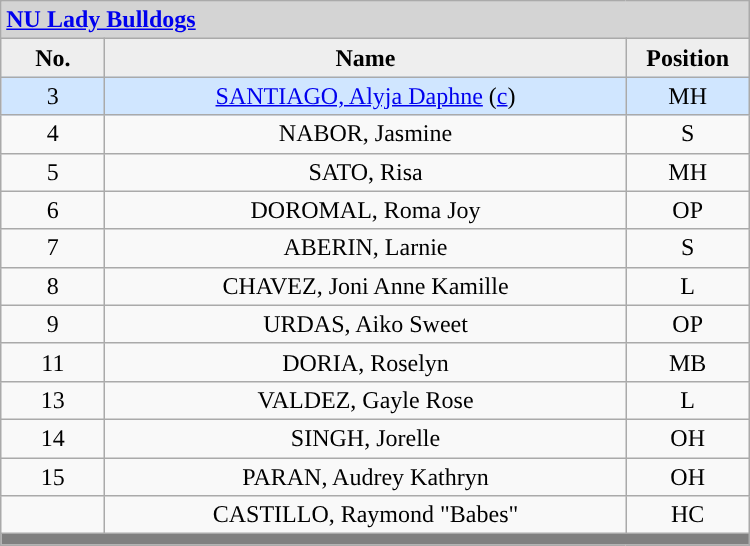<table class='wikitable mw-collapsible mw-collapsed' style="text-align: center; width: 500px; border: none">
<tr>
<th style="background:#D4D4D4; text-align:left;" colspan=3><a href='#'>NU Lady Bulldogs</a></th>
</tr>
<tr style="background:#EEEEEE; font-weight:bold;">
<td width=10%>No.</td>
<td width=50%>Name</td>
<td width=10%>Position</td>
</tr>
<tr style="background: #D0E6FF">
<td align=center>3</td>
<td><a href='#'>SANTIAGO, Alyja Daphne</a> (<a href='#'>c</a>)</td>
<td align=center>MH</td>
</tr>
<tr>
<td align=center>4</td>
<td>NABOR, Jasmine</td>
<td align=center>S</td>
</tr>
<tr>
<td align=center>5</td>
<td>SATO, Risa</td>
<td align=center>MH</td>
</tr>
<tr>
<td align=center>6</td>
<td>DOROMAL, Roma Joy</td>
<td align=center>OP</td>
</tr>
<tr>
<td align=center>7</td>
<td>ABERIN, Larnie</td>
<td align=center>S</td>
</tr>
<tr>
<td align=center>8</td>
<td>CHAVEZ, Joni Anne Kamille</td>
<td align=center>L</td>
</tr>
<tr>
<td align=center>9</td>
<td>URDAS, Aiko Sweet</td>
<td align=center>OP</td>
</tr>
<tr>
<td align=center>11</td>
<td>DORIA, Roselyn</td>
<td align=center>MB</td>
</tr>
<tr>
<td align=center>13</td>
<td>VALDEZ, Gayle Rose</td>
<td align=center>L</td>
</tr>
<tr>
<td align=center>14</td>
<td>SINGH, Jorelle</td>
<td align=center>OH</td>
</tr>
<tr>
<td align=center>15</td>
<td>PARAN, Audrey Kathryn</td>
<td align=center>OH</td>
</tr>
<tr>
<td align=center></td>
<td>CASTILLO, Raymond "Babes"</td>
<td align=center>HC</td>
</tr>
<tr>
<th style='background: grey;' colspan=3></th>
</tr>
</table>
